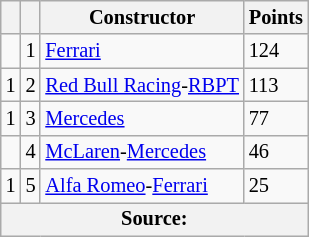<table class="wikitable" style="font-size: 85%;">
<tr>
<th scope="col"></th>
<th scope="col"></th>
<th scope="col">Constructor</th>
<th scope="col">Points</th>
</tr>
<tr>
<td align="left"></td>
<td align="center">1</td>
<td> <a href='#'>Ferrari</a></td>
<td align="left">124</td>
</tr>
<tr>
<td align="left"> 1</td>
<td align="center">2</td>
<td> <a href='#'>Red Bull Racing</a>-<a href='#'>RBPT</a></td>
<td align="left">113</td>
</tr>
<tr>
<td align="left"> 1</td>
<td align="center">3</td>
<td> <a href='#'>Mercedes</a></td>
<td align="left">77</td>
</tr>
<tr>
<td align="left"></td>
<td align="center">4</td>
<td> <a href='#'>McLaren</a>-<a href='#'>Mercedes</a></td>
<td align="left">46</td>
</tr>
<tr>
<td align="left"> 1</td>
<td align="center">5</td>
<td> <a href='#'>Alfa Romeo</a>-<a href='#'>Ferrari</a></td>
<td align="left">25</td>
</tr>
<tr>
<th colspan=4>Source:</th>
</tr>
</table>
